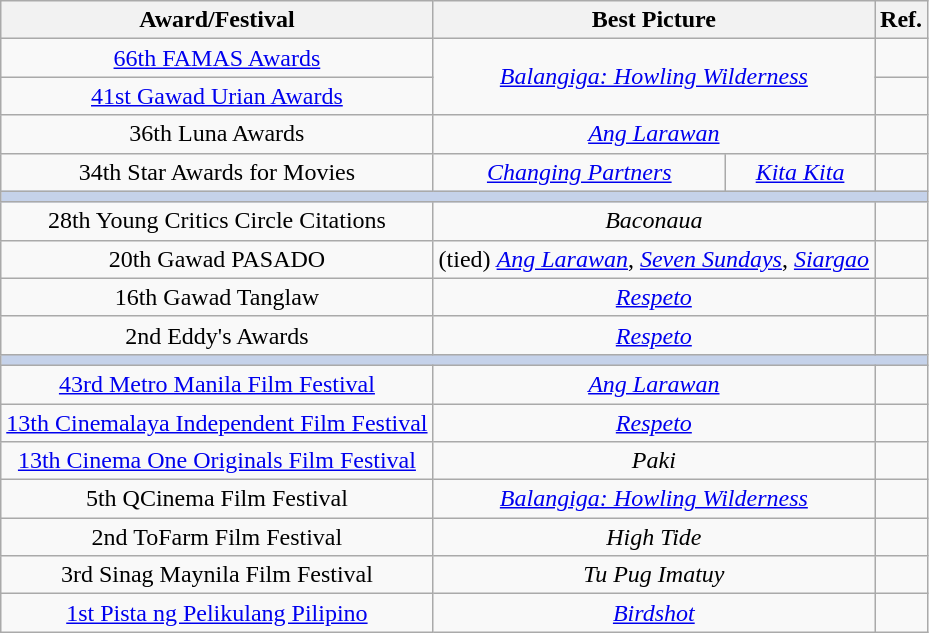<table class="wikitable"  style="text-align:center">
<tr>
<th>Award/Festival</th>
<th colspan=2>Best Picture</th>
<th>Ref.</th>
</tr>
<tr>
<td><a href='#'>66th FAMAS Awards</a></td>
<td colspan=2; rowspan=2><em><a href='#'>Balangiga: Howling Wilderness</a></em></td>
<td></td>
</tr>
<tr>
<td><a href='#'>41st Gawad Urian Awards</a></td>
<td></td>
</tr>
<tr>
<td>36th Luna Awards</td>
<td colspan="2"><em><a href='#'>Ang Larawan</a></em></td>
<td></td>
</tr>
<tr>
<td>34th Star Awards for Movies</td>
<td><em><a href='#'>Changing Partners</a></em></td>
<td><em><a href='#'>Kita Kita</a></em></td>
<td></td>
</tr>
<tr>
<td style="background:#c5d2ea; text-align:center;" colspan=4></td>
</tr>
<tr>
<td>28th Young Critics Circle Citations</td>
<td colspan=2><em>Baconaua</em></td>
<td></td>
</tr>
<tr>
<td>20th Gawad PASADO</td>
<td colspan=2>(tied) <em><a href='#'>Ang Larawan</a></em>, <em><a href='#'>Seven Sundays</a></em>, <em><a href='#'>Siargao</a></em></td>
<td></td>
</tr>
<tr>
<td>16th Gawad Tanglaw</td>
<td colspan=2><em><a href='#'>Respeto</a></em></td>
<td></td>
</tr>
<tr>
<td>2nd Eddy's Awards</td>
<td colspan=2><em><a href='#'>Respeto</a></em></td>
<td></td>
</tr>
<tr>
<td style="background:#c5d2ea; text-align:center;" colspan=4></td>
</tr>
<tr>
<td><a href='#'>43rd Metro Manila Film Festival</a></td>
<td colspan=2><em><a href='#'>Ang Larawan</a></em></td>
<td></td>
</tr>
<tr>
<td><a href='#'>13th Cinemalaya Independent Film Festival</a></td>
<td colspan=2><em><a href='#'>Respeto</a></em></td>
<td></td>
</tr>
<tr>
<td><a href='#'>13th Cinema One Originals Film Festival</a></td>
<td colspan=2><em>Paki</em></td>
<td></td>
</tr>
<tr>
<td>5th QCinema Film Festival</td>
<td colspan=2><em><a href='#'>Balangiga: Howling Wilderness</a></em></td>
<td></td>
</tr>
<tr>
<td>2nd ToFarm Film Festival</td>
<td colspan=2><em>High Tide</em></td>
<td></td>
</tr>
<tr>
<td>3rd Sinag Maynila Film Festival</td>
<td colspan=2><em>Tu Pug Imatuy</em></td>
<td></td>
</tr>
<tr>
<td><a href='#'>1st Pista ng Pelikulang Pilipino</a></td>
<td colspan=2><em><a href='#'>Birdshot</a></em></td>
<td></td>
</tr>
</table>
